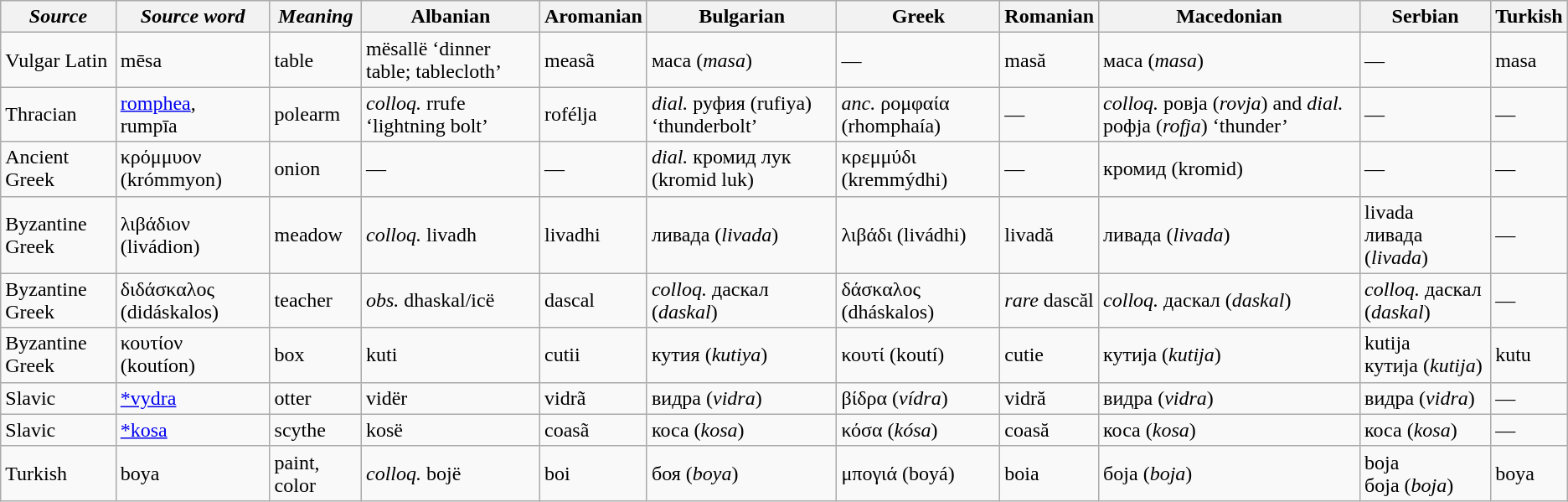<table class="wikitable">
<tr>
<th><em>Source</em></th>
<th><em>Source word</em></th>
<th><em>Meaning</em></th>
<th>Albanian</th>
<th>Aromanian</th>
<th>Bulgarian</th>
<th>Greek</th>
<th>Romanian</th>
<th>Macedonian</th>
<th>Serbian</th>
<th>Turkish</th>
</tr>
<tr>
<td>Vulgar Latin</td>
<td>mēsa</td>
<td>table</td>
<td>mësallë ‘dinner table; tablecloth’</td>
<td>measã</td>
<td>маса (<em>masa</em>)</td>
<td>—</td>
<td>masă</td>
<td>маса (<em>masa</em>)</td>
<td>—</td>
<td>masa</td>
</tr>
<tr>
<td>Thracian</td>
<td><a href='#'>romphea</a>,<br>rumpīa</td>
<td>polearm</td>
<td><em>colloq.</em> rrufe ‘lightning bolt’</td>
<td>rofélja</td>
<td><em>dial.</em> руфия (rufiya) ‘thunderbolt’</td>
<td><em>anc.</em> ρομφαία (rhomphaía)</td>
<td>—</td>
<td><em>colloq.</em> ровја (<em>rovja</em>) and <em>dial.</em> рофја (<em>rofja</em>) ‘thunder’</td>
<td>—</td>
<td>—</td>
</tr>
<tr>
<td>Ancient Greek</td>
<td>κρόμμυον (krómmyon)</td>
<td>onion</td>
<td>—</td>
<td>—</td>
<td><em>dial.</em> кромид лук (kromid luk)</td>
<td>κρεμμύδι (kremmýdhi)</td>
<td>—</td>
<td>кромид (kromid)</td>
<td>—</td>
<td>—</td>
</tr>
<tr>
<td>Byzantine Greek</td>
<td>λιβάδιον (livádion)</td>
<td>meadow</td>
<td><em>colloq.</em> livadh</td>
<td>livadhi</td>
<td>ливада (<em>livada</em>)</td>
<td>λιβάδι (livádhi)</td>
<td>livadă</td>
<td>ливада (<em>livada</em>)</td>
<td>livada<br>ливада (<em>livada</em>)</td>
<td>—</td>
</tr>
<tr>
<td>Byzantine Greek</td>
<td>διδάσκαλος (didáskalos)</td>
<td>teacher</td>
<td><em>obs.</em> dhaskal/icë</td>
<td>dascal</td>
<td><em>colloq.</em> даскал (<em>daskal</em>)</td>
<td>δάσκαλος (dháskalos)</td>
<td><em>rare</em> dascăl</td>
<td><em>colloq.</em> даскал (<em>daskal</em>)</td>
<td><em>colloq.</em> даскал (<em>daskal</em>)</td>
<td>—</td>
</tr>
<tr>
<td>Byzantine Greek</td>
<td>κουτίον<br>(koutíon)</td>
<td>box</td>
<td>kuti</td>
<td>cutii</td>
<td>кутия (<em>kutiya</em>)</td>
<td>κουτί (koutí)</td>
<td>cutie</td>
<td>кутија (<em>kutija</em>)</td>
<td>kutija<br>кутија (<em>kutija</em>)</td>
<td>kutu</td>
</tr>
<tr>
<td>Slavic</td>
<td><a href='#'>*vydra</a></td>
<td>otter</td>
<td>vidër</td>
<td>vidrã</td>
<td>видра  (<em>vidra</em>)</td>
<td>βίδρα (<em>vídra</em>)</td>
<td>vidră</td>
<td>видра  (<em>vidra</em>)</td>
<td>видра  (<em>vidra</em>)</td>
<td>—</td>
</tr>
<tr>
<td>Slavic</td>
<td><a href='#'>*kosa</a></td>
<td>scythe</td>
<td>kosë</td>
<td>coasã</td>
<td>коса  (<em>kosa</em>)</td>
<td>κόσα (<em>kósa</em>)</td>
<td>coasă</td>
<td>коса  (<em>kosa</em>)</td>
<td>коса  (<em>kosa</em>)</td>
<td>—</td>
</tr>
<tr>
<td>Turkish</td>
<td>boya</td>
<td>paint, color</td>
<td><em>colloq.</em> bojë</td>
<td>boi</td>
<td>боя  (<em>boya</em>)</td>
<td>μπογιά (boyá)</td>
<td>boia</td>
<td>боја (<em>boja</em>)</td>
<td>boja<br>боја (<em>boja</em>)</td>
<td>boya</td>
</tr>
</table>
